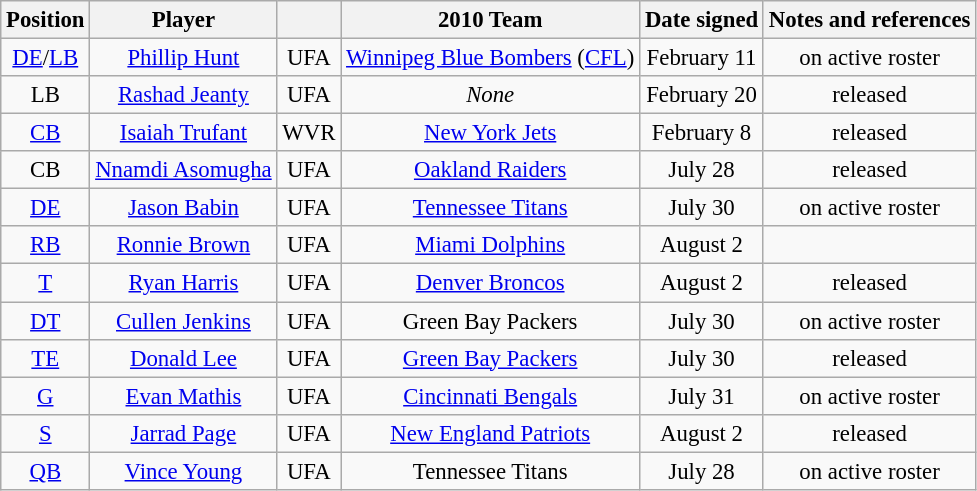<table class="wikitable" style="font-size: 95%; text-align: center;">
<tr>
<th>Position</th>
<th>Player</th>
<th></th>
<th>2010 Team</th>
<th>Date signed</th>
<th>Notes and references</th>
</tr>
<tr>
<td><a href='#'>DE</a>/<a href='#'>LB</a></td>
<td><a href='#'>Phillip Hunt</a></td>
<td>UFA</td>
<td><a href='#'>Winnipeg Blue Bombers</a> (<a href='#'>CFL</a>)</td>
<td>February 11</td>
<td>on active roster</td>
</tr>
<tr>
<td>LB</td>
<td><a href='#'>Rashad Jeanty</a></td>
<td>UFA</td>
<td><em>None</em> </td>
<td>February 20</td>
<td>released</td>
</tr>
<tr>
<td><a href='#'>CB</a></td>
<td><a href='#'>Isaiah Trufant</a></td>
<td>WVR</td>
<td><a href='#'>New York Jets</a></td>
<td>February 8</td>
<td>released</td>
</tr>
<tr>
<td>CB</td>
<td><a href='#'>Nnamdi Asomugha</a></td>
<td>UFA</td>
<td><a href='#'>Oakland Raiders</a></td>
<td>July 28</td>
<td>released</td>
</tr>
<tr>
<td><a href='#'>DE</a></td>
<td><a href='#'>Jason Babin</a></td>
<td>UFA</td>
<td><a href='#'>Tennessee Titans</a></td>
<td>July 30</td>
<td>on active roster</td>
</tr>
<tr>
<td><a href='#'>RB</a></td>
<td><a href='#'>Ronnie Brown</a></td>
<td>UFA</td>
<td><a href='#'>Miami Dolphins</a></td>
<td>August 2</td>
<td></td>
</tr>
<tr>
<td><a href='#'>T</a></td>
<td><a href='#'>Ryan Harris</a></td>
<td>UFA</td>
<td><a href='#'>Denver Broncos</a></td>
<td>August 2</td>
<td>released</td>
</tr>
<tr>
<td><a href='#'>DT</a></td>
<td><a href='#'>Cullen Jenkins</a></td>
<td>UFA</td>
<td>Green Bay Packers</td>
<td>July 30</td>
<td>on active roster</td>
</tr>
<tr>
<td><a href='#'>TE</a></td>
<td><a href='#'>Donald Lee</a></td>
<td>UFA</td>
<td><a href='#'>Green Bay Packers</a></td>
<td>July 30</td>
<td>released</td>
</tr>
<tr>
<td><a href='#'>G</a></td>
<td><a href='#'>Evan Mathis</a></td>
<td>UFA</td>
<td><a href='#'>Cincinnati Bengals</a></td>
<td>July 31</td>
<td>on active roster</td>
</tr>
<tr>
<td><a href='#'>S</a></td>
<td><a href='#'>Jarrad Page</a></td>
<td>UFA</td>
<td><a href='#'>New England Patriots</a></td>
<td>August 2</td>
<td>released</td>
</tr>
<tr>
<td><a href='#'>QB</a></td>
<td><a href='#'>Vince Young</a></td>
<td>UFA</td>
<td>Tennessee Titans</td>
<td>July 28</td>
<td>on active roster</td>
</tr>
</table>
